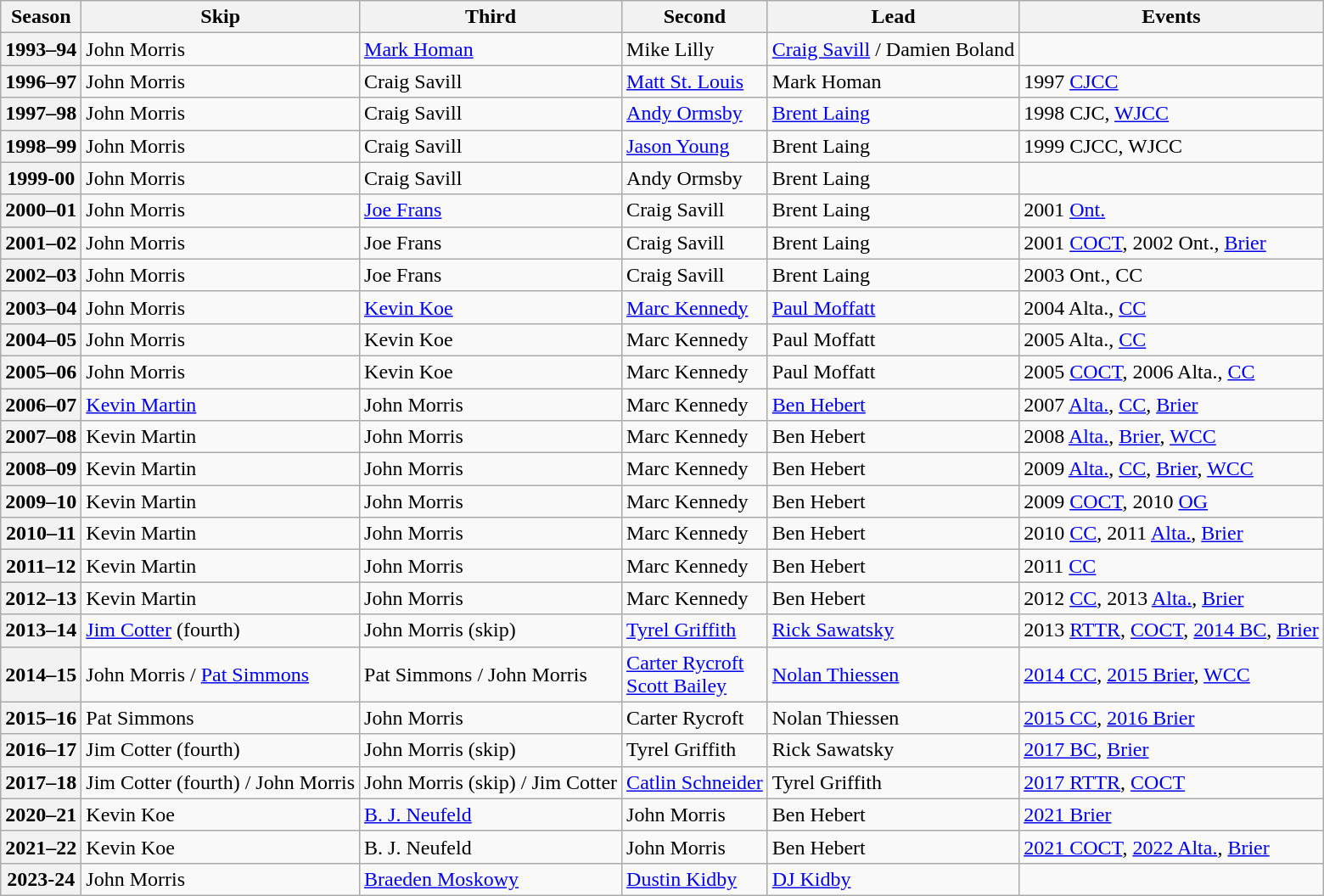<table class="wikitable">
<tr>
<th scope="col">Season</th>
<th scope="col">Skip</th>
<th scope="col">Third</th>
<th scope="col">Second</th>
<th scope="col">Lead</th>
<th scope="col">Events</th>
</tr>
<tr>
<th scope="row">1993–94</th>
<td>John Morris</td>
<td><a href='#'>Mark Homan</a></td>
<td>Mike Lilly</td>
<td><a href='#'>Craig Savill</a> / Damien Boland</td>
<td></td>
</tr>
<tr>
<th scope="row">1996–97</th>
<td>John Morris</td>
<td>Craig Savill</td>
<td><a href='#'>Matt St. Louis</a></td>
<td>Mark Homan</td>
<td>1997 <a href='#'>CJCC</a></td>
</tr>
<tr>
<th scope="row">1997–98</th>
<td>John Morris</td>
<td>Craig Savill</td>
<td><a href='#'>Andy Ormsby</a></td>
<td><a href='#'>Brent Laing</a></td>
<td>1998 CJC, <a href='#'>WJCC</a></td>
</tr>
<tr>
<th scope="row">1998–99</th>
<td>John Morris</td>
<td>Craig Savill</td>
<td><a href='#'>Jason Young</a></td>
<td>Brent Laing</td>
<td>1999 CJCC, WJCC</td>
</tr>
<tr>
<th scope="row">1999-00</th>
<td>John Morris</td>
<td>Craig Savill</td>
<td>Andy Ormsby</td>
<td>Brent Laing</td>
<td></td>
</tr>
<tr>
<th scope="row">2000–01</th>
<td>John Morris</td>
<td><a href='#'>Joe Frans</a></td>
<td>Craig Savill</td>
<td>Brent Laing</td>
<td>2001 <a href='#'>Ont.</a></td>
</tr>
<tr>
<th scope="row">2001–02</th>
<td>John Morris</td>
<td>Joe Frans</td>
<td>Craig Savill</td>
<td>Brent Laing</td>
<td>2001 <a href='#'>COCT</a>, 2002 Ont., <a href='#'>Brier</a></td>
</tr>
<tr>
<th scope="row">2002–03</th>
<td>John Morris</td>
<td>Joe Frans</td>
<td>Craig Savill</td>
<td>Brent Laing</td>
<td>2003 Ont., CC</td>
</tr>
<tr>
<th scope="row">2003–04</th>
<td>John Morris</td>
<td><a href='#'>Kevin Koe</a></td>
<td><a href='#'>Marc Kennedy</a></td>
<td><a href='#'>Paul Moffatt</a></td>
<td>2004 Alta., <a href='#'>CC</a></td>
</tr>
<tr>
<th scope="row">2004–05</th>
<td>John Morris</td>
<td>Kevin Koe</td>
<td>Marc Kennedy</td>
<td>Paul Moffatt</td>
<td>2005 Alta., <a href='#'>CC</a></td>
</tr>
<tr>
<th scope="row">2005–06</th>
<td>John Morris</td>
<td>Kevin Koe</td>
<td>Marc Kennedy</td>
<td>Paul Moffatt</td>
<td>2005 <a href='#'>COCT</a>, 2006 Alta., <a href='#'>CC</a></td>
</tr>
<tr>
<th scope="row">2006–07</th>
<td><a href='#'>Kevin Martin</a></td>
<td>John Morris</td>
<td>Marc Kennedy</td>
<td><a href='#'>Ben Hebert</a></td>
<td>2007 <a href='#'>Alta.</a>, <a href='#'>CC</a>, <a href='#'>Brier</a></td>
</tr>
<tr>
<th scope="row">2007–08</th>
<td>Kevin Martin</td>
<td>John Morris</td>
<td>Marc Kennedy</td>
<td>Ben Hebert</td>
<td>2008 <a href='#'>Alta.</a>, <a href='#'>Brier</a>, <a href='#'>WCC</a></td>
</tr>
<tr>
<th scope="row">2008–09</th>
<td>Kevin Martin</td>
<td>John Morris</td>
<td>Marc Kennedy</td>
<td>Ben Hebert</td>
<td>2009 <a href='#'>Alta.</a>, <a href='#'>CC</a>, <a href='#'>Brier</a>, <a href='#'>WCC</a></td>
</tr>
<tr>
<th scope="row">2009–10</th>
<td>Kevin Martin</td>
<td>John Morris</td>
<td>Marc Kennedy</td>
<td>Ben Hebert</td>
<td>2009 <a href='#'>COCT</a>, 2010 <a href='#'>OG</a></td>
</tr>
<tr>
<th scope="row">2010–11</th>
<td>Kevin Martin</td>
<td>John Morris</td>
<td>Marc Kennedy</td>
<td>Ben Hebert</td>
<td>2010 <a href='#'>CC</a>, 2011 <a href='#'>Alta.</a>, <a href='#'>Brier</a></td>
</tr>
<tr>
<th scope="row">2011–12</th>
<td>Kevin Martin</td>
<td>John Morris</td>
<td>Marc Kennedy</td>
<td>Ben Hebert</td>
<td>2011 <a href='#'>CC</a></td>
</tr>
<tr>
<th scope="row">2012–13</th>
<td>Kevin Martin</td>
<td>John Morris</td>
<td>Marc Kennedy</td>
<td>Ben Hebert</td>
<td>2012 <a href='#'>CC</a>, 2013 <a href='#'>Alta.</a>, <a href='#'>Brier</a></td>
</tr>
<tr>
<th scope="row">2013–14</th>
<td><a href='#'>Jim Cotter</a> (fourth)</td>
<td>John Morris (skip)</td>
<td><a href='#'>Tyrel Griffith</a></td>
<td><a href='#'>Rick Sawatsky</a></td>
<td>2013 <a href='#'>RTTR</a>, <a href='#'>COCT</a>, <a href='#'>2014 BC</a>, <a href='#'>Brier</a></td>
</tr>
<tr>
<th scope="row">2014–15</th>
<td>John Morris / <a href='#'>Pat Simmons</a></td>
<td>Pat Simmons / John Morris</td>
<td><a href='#'>Carter Rycroft</a> <br> <a href='#'>Scott Bailey</a></td>
<td><a href='#'>Nolan Thiessen</a></td>
<td><a href='#'>2014 CC</a>, <a href='#'>2015 Brier</a>, <a href='#'>WCC</a></td>
</tr>
<tr>
<th scope="row">2015–16</th>
<td>Pat Simmons</td>
<td>John Morris</td>
<td>Carter Rycroft</td>
<td>Nolan Thiessen</td>
<td><a href='#'>2015 CC</a>, <a href='#'>2016 Brier</a></td>
</tr>
<tr>
<th scope="row">2016–17</th>
<td>Jim Cotter (fourth)</td>
<td>John Morris (skip)</td>
<td>Tyrel Griffith</td>
<td>Rick Sawatsky</td>
<td><a href='#'>2017 BC</a>, <a href='#'>Brier</a></td>
</tr>
<tr>
<th scope="row">2017–18</th>
<td>Jim Cotter (fourth) / John Morris</td>
<td>John Morris (skip) / Jim Cotter</td>
<td><a href='#'>Catlin Schneider</a></td>
<td>Tyrel Griffith</td>
<td><a href='#'>2017 RTTR</a>, <a href='#'>COCT</a></td>
</tr>
<tr>
<th scope="row">2020–21</th>
<td>Kevin Koe</td>
<td><a href='#'>B. J. Neufeld</a></td>
<td>John Morris</td>
<td>Ben Hebert</td>
<td><a href='#'>2021 Brier</a></td>
</tr>
<tr>
<th scope="row">2021–22</th>
<td>Kevin Koe</td>
<td>B. J. Neufeld</td>
<td>John Morris</td>
<td>Ben Hebert</td>
<td><a href='#'>2021 COCT</a>, <a href='#'>2022 Alta.</a>, <a href='#'>Brier</a></td>
</tr>
<tr>
<th scope="row">2023-24</th>
<td>John Morris</td>
<td><a href='#'>Braeden Moskowy</a></td>
<td><a href='#'>Dustin Kidby</a></td>
<td><a href='#'>DJ Kidby</a></td>
<td></td>
</tr>
</table>
